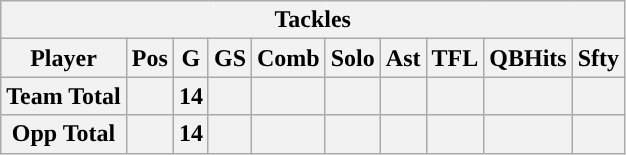<table class="wikitable" style="text-align:center">
<tr>
<th colspan="10">Tackles</th>
</tr>
<tr>
<th>Player</th>
<th>Pos</th>
<th>G</th>
<th>GS</th>
<th>Comb</th>
<th>Solo</th>
<th>Ast</th>
<th>TFL</th>
<th>QBHits</th>
<th>Sfty</th>
</tr>
<tr>
<th>Team Total</th>
<th></th>
<th>14</th>
<th></th>
<th></th>
<th></th>
<th></th>
<th></th>
<th></th>
<th></th>
</tr>
<tr>
<th>Opp Total</th>
<th></th>
<th>14</th>
<th></th>
<th></th>
<th></th>
<th></th>
<th></th>
<th></th>
<th></th>
</tr>
</table>
